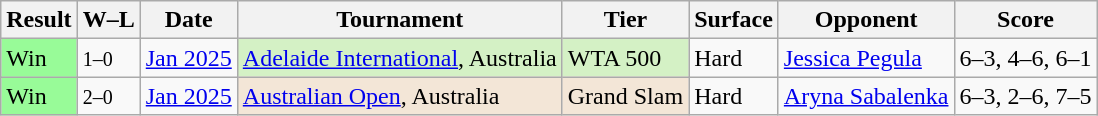<table class="sortable wikitable">
<tr>
<th>Result</th>
<th class="unsortable">W–L</th>
<th>Date</th>
<th>Tournament</th>
<th>Tier</th>
<th>Surface</th>
<th>Opponent</th>
<th class="unsortable">Score</th>
</tr>
<tr>
<td style="background:#98fb98">Win</td>
<td><small>1–0</small></td>
<td><a href='#'>Jan 2025</a></td>
<td style="background:#d4f1c5"><a href='#'>Adelaide International</a>, Australia</td>
<td style="background:#d4f1c5">WTA 500</td>
<td>Hard</td>
<td> <a href='#'>Jessica Pegula</a></td>
<td>6–3, 4–6, 6–1</td>
</tr>
<tr>
<td style="background:#98fb98">Win</td>
<td><small>2–0</small></td>
<td><a href='#'>Jan 2025</a></td>
<td style="background:#f3e6d7"><a href='#'>Australian Open</a>, Australia</td>
<td style="background:#f3e6d7">Grand Slam</td>
<td>Hard</td>
<td> <a href='#'>Aryna Sabalenka</a></td>
<td>6–3, 2–6, 7–5</td>
</tr>
</table>
